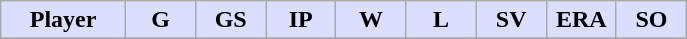<table class="wikitable sortable">
<tr>
<th style="background:#DDDDFF;" width="16%">Player</th>
<th style="background:#DDDDFF;" width="9%">G</th>
<th style="background:#DDDDFF;" width="9%">GS</th>
<th style="background:#DDDDFF;" width="9%">IP</th>
<th style="background:#DDDDFF;" width="9%">W</th>
<th style="background:#DDDDFF;" width="9%">L</th>
<th style="background:#DDDDFF;" width="9%">SV</th>
<th style="background:#DDDDFF;" width="9%">ERA</th>
<th style="background:#DDDDFF;" width="9%">SO</th>
</tr>
<tr>
</tr>
</table>
